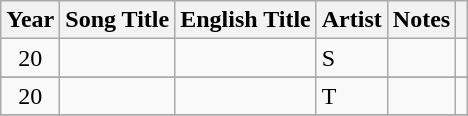<table class="wikitable plainrowheaders sortable">
<tr>
<th scope="col">Year</th>
<th scope="col">Song Title</th>
<th scope="col">English Title</th>
<th scope="col">Artist</th>
<th scope="col">Notes</th>
<th class="unsortable"></th>
</tr>
<tr>
<td rowspan="1" style="text-align: center;">20</td>
<td></td>
<td></td>
<td>S</td>
<td></td>
<td></td>
</tr>
<tr>
</tr>
<tr>
<td rowspan="1" style="text-align: center;">20</td>
<td></td>
<td></td>
<td>T</td>
<td></td>
<td></td>
</tr>
<tr>
</tr>
</table>
